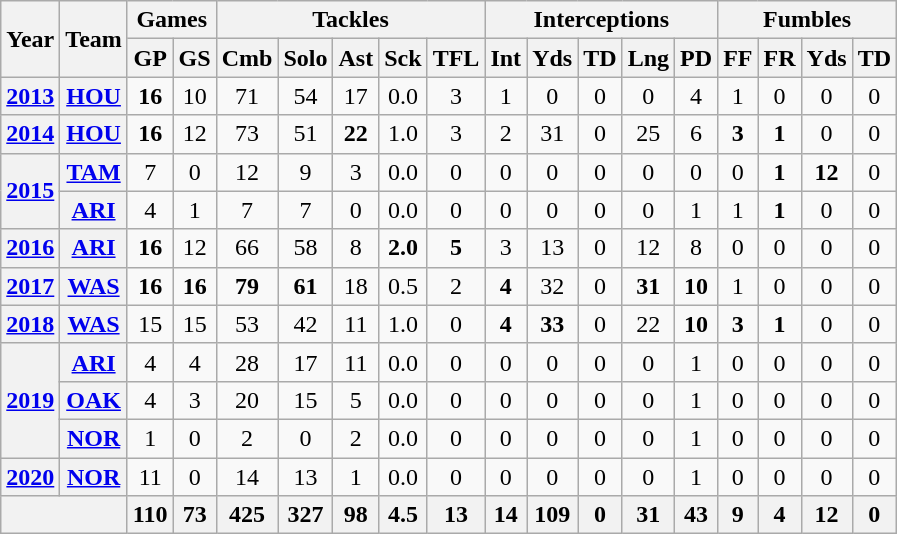<table class="wikitable" style="text-align:center">
<tr>
<th rowspan="2">Year</th>
<th rowspan="2">Team</th>
<th colspan="2">Games</th>
<th colspan="5">Tackles</th>
<th colspan="5">Interceptions</th>
<th colspan="4">Fumbles</th>
</tr>
<tr>
<th>GP</th>
<th>GS</th>
<th>Cmb</th>
<th>Solo</th>
<th>Ast</th>
<th>Sck</th>
<th>TFL</th>
<th>Int</th>
<th>Yds</th>
<th>TD</th>
<th>Lng</th>
<th>PD</th>
<th>FF</th>
<th>FR</th>
<th>Yds</th>
<th>TD</th>
</tr>
<tr>
<th><a href='#'>2013</a></th>
<th><a href='#'>HOU</a></th>
<td><strong>16</strong></td>
<td>10</td>
<td>71</td>
<td>54</td>
<td>17</td>
<td>0.0</td>
<td>3</td>
<td>1</td>
<td>0</td>
<td>0</td>
<td>0</td>
<td>4</td>
<td>1</td>
<td>0</td>
<td>0</td>
<td>0</td>
</tr>
<tr>
<th><a href='#'>2014</a></th>
<th><a href='#'>HOU</a></th>
<td><strong>16</strong></td>
<td>12</td>
<td>73</td>
<td>51</td>
<td><strong>22</strong></td>
<td>1.0</td>
<td>3</td>
<td>2</td>
<td>31</td>
<td>0</td>
<td>25</td>
<td>6</td>
<td><strong>3</strong></td>
<td><strong>1</strong></td>
<td>0</td>
<td>0</td>
</tr>
<tr>
<th rowspan="2"><a href='#'>2015</a></th>
<th><a href='#'>TAM</a></th>
<td>7</td>
<td>0</td>
<td>12</td>
<td>9</td>
<td>3</td>
<td>0.0</td>
<td>0</td>
<td>0</td>
<td>0</td>
<td>0</td>
<td>0</td>
<td>0</td>
<td>0</td>
<td><strong>1</strong></td>
<td><strong>12</strong></td>
<td>0</td>
</tr>
<tr>
<th><a href='#'>ARI</a></th>
<td>4</td>
<td>1</td>
<td>7</td>
<td>7</td>
<td>0</td>
<td>0.0</td>
<td>0</td>
<td>0</td>
<td>0</td>
<td>0</td>
<td>0</td>
<td>1</td>
<td>1</td>
<td><strong>1</strong></td>
<td>0</td>
<td>0</td>
</tr>
<tr>
<th><a href='#'>2016</a></th>
<th><a href='#'>ARI</a></th>
<td><strong>16</strong></td>
<td>12</td>
<td>66</td>
<td>58</td>
<td>8</td>
<td><strong>2.0</strong></td>
<td><strong>5</strong></td>
<td>3</td>
<td>13</td>
<td>0</td>
<td>12</td>
<td>8</td>
<td>0</td>
<td>0</td>
<td>0</td>
<td>0</td>
</tr>
<tr>
<th><a href='#'>2017</a></th>
<th><a href='#'>WAS</a></th>
<td><strong>16</strong></td>
<td><strong>16</strong></td>
<td><strong>79</strong></td>
<td><strong>61</strong></td>
<td>18</td>
<td>0.5</td>
<td>2</td>
<td><strong>4</strong></td>
<td>32</td>
<td>0</td>
<td><strong>31</strong></td>
<td><strong>10</strong></td>
<td>1</td>
<td>0</td>
<td>0</td>
<td>0</td>
</tr>
<tr>
<th><a href='#'>2018</a></th>
<th><a href='#'>WAS</a></th>
<td>15</td>
<td>15</td>
<td>53</td>
<td>42</td>
<td>11</td>
<td>1.0</td>
<td>0</td>
<td><strong>4</strong></td>
<td><strong>33</strong></td>
<td>0</td>
<td>22</td>
<td><strong>10</strong></td>
<td><strong>3</strong></td>
<td><strong>1</strong></td>
<td>0</td>
<td>0</td>
</tr>
<tr>
<th rowspan="3"><a href='#'>2019</a></th>
<th><a href='#'>ARI</a></th>
<td>4</td>
<td>4</td>
<td>28</td>
<td>17</td>
<td>11</td>
<td>0.0</td>
<td>0</td>
<td>0</td>
<td>0</td>
<td>0</td>
<td>0</td>
<td>1</td>
<td>0</td>
<td>0</td>
<td>0</td>
<td>0</td>
</tr>
<tr>
<th><a href='#'>OAK</a></th>
<td>4</td>
<td>3</td>
<td>20</td>
<td>15</td>
<td>5</td>
<td>0.0</td>
<td>0</td>
<td>0</td>
<td>0</td>
<td>0</td>
<td>0</td>
<td>1</td>
<td>0</td>
<td>0</td>
<td>0</td>
<td>0</td>
</tr>
<tr>
<th><a href='#'>NOR</a></th>
<td>1</td>
<td>0</td>
<td>2</td>
<td>0</td>
<td>2</td>
<td>0.0</td>
<td>0</td>
<td>0</td>
<td>0</td>
<td>0</td>
<td>0</td>
<td>1</td>
<td>0</td>
<td>0</td>
<td>0</td>
<td>0</td>
</tr>
<tr>
<th><a href='#'>2020</a></th>
<th><a href='#'>NOR</a></th>
<td>11</td>
<td>0</td>
<td>14</td>
<td>13</td>
<td>1</td>
<td>0.0</td>
<td>0</td>
<td>0</td>
<td>0</td>
<td>0</td>
<td>0</td>
<td>1</td>
<td>0</td>
<td>0</td>
<td>0</td>
<td>0</td>
</tr>
<tr>
<th colspan="2"></th>
<th>110</th>
<th>73</th>
<th>425</th>
<th>327</th>
<th>98</th>
<th>4.5</th>
<th>13</th>
<th>14</th>
<th>109</th>
<th>0</th>
<th>31</th>
<th>43</th>
<th>9</th>
<th>4</th>
<th>12</th>
<th>0</th>
</tr>
</table>
